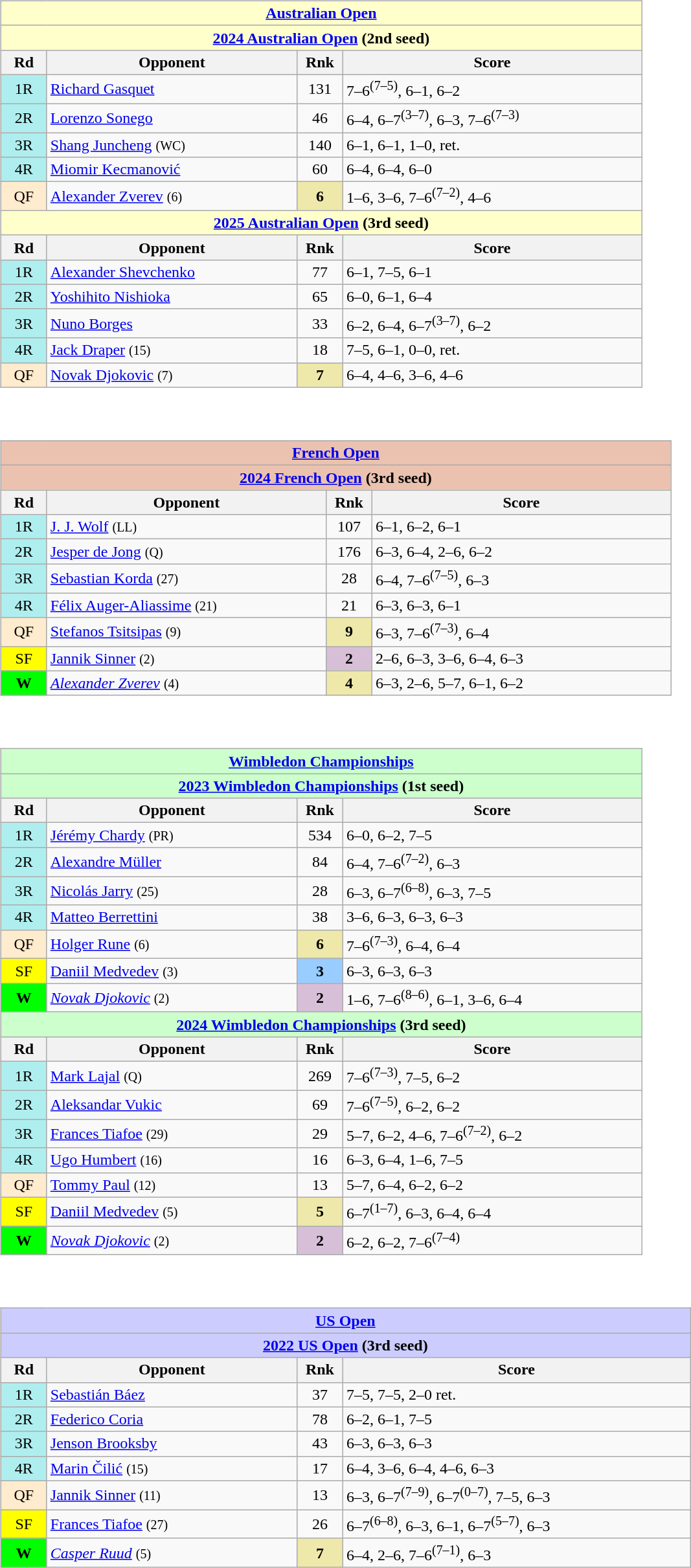<table style="width:95%">
<tr valign=top>
<td><br><table class="wikitable collapsible">
<tr>
<th colspan=4 style="background:#ffc;"><a href='#'>Australian Open</a></th>
</tr>
<tr>
<th colspan=4 style="background:#ffc;"><a href='#'>2024 Australian Open</a> (2nd seed)</th>
</tr>
<tr>
<th width=40>Rd</th>
<th width=250>Opponent</th>
<th width=40>Rnk</th>
<th width=300>Score</th>
</tr>
<tr>
<td style="text-align:center; background:#afeeee;">1R</td>
<td> <a href='#'>Richard Gasquet</a></td>
<td style="text-align:center">131</td>
<td>7–6<sup>(7–5)</sup>, 6–1, 6–2</td>
</tr>
<tr>
<td style="text-align:center; background:#afeeee;">2R</td>
<td> <a href='#'>Lorenzo Sonego</a></td>
<td style="text-align:center">46</td>
<td>6–4, 6–7<sup>(3–7)</sup>, 6–3, 7–6<sup>(7–3)</sup></td>
</tr>
<tr>
<td style="text-align:center; background:#afeeee;">3R</td>
<td> <a href='#'>Shang Juncheng</a> <small>(WC)</small></td>
<td style="text-align:center">140</td>
<td>6–1, 6–1, 1–0, ret.</td>
</tr>
<tr>
<td style="text-align:center; background:#afeeee;">4R</td>
<td> <a href='#'>Miomir Kecmanović</a></td>
<td style="text-align:center">60</td>
<td>6–4, 6–4, 6–0</td>
</tr>
<tr>
<td style="background:#ffebcd;text-align:center">QF</td>
<td> <a href='#'>Alexander Zverev</a> <small>(6)</small></td>
<td style="text-align:center; background:#eee8aa"><strong>6</strong></td>
<td>1–6, 3–6, 7–6<sup>(7–2)</sup>, 4–6</td>
</tr>
<tr>
<th colspan=4 style="background:#ffc;"><a href='#'>2025 Australian Open</a> (3rd seed)</th>
</tr>
<tr>
<th width=40>Rd</th>
<th width=250>Opponent</th>
<th width=40>Rnk</th>
<th width=300>Score</th>
</tr>
<tr>
<td style="text-align:center; background:#afeeee;">1R</td>
<td> <a href='#'>Alexander Shevchenko</a></td>
<td style="text-align:center">77</td>
<td>6–1, 7–5, 6–1</td>
</tr>
<tr>
<td style="text-align:center; background:#afeeee;">2R</td>
<td> <a href='#'>Yoshihito Nishioka</a></td>
<td style="text-align:center">65</td>
<td>6–0, 6–1, 6–4</td>
</tr>
<tr>
<td style="text-align:center; background:#afeeee;">3R</td>
<td> <a href='#'>Nuno Borges</a></td>
<td style="text-align:center">33</td>
<td>6–2, 6–4, 6–7<sup>(3–7)</sup>, 6–2</td>
</tr>
<tr>
<td style="text-align:center; background:#afeeee;">4R</td>
<td> <a href='#'>Jack Draper</a> <small>(15)</small></td>
<td style="text-align:center">18</td>
<td>7–5, 6–1, 0–0, ret.</td>
</tr>
<tr>
<td style="background:#ffebcd;text-align:center">QF</td>
<td> <a href='#'>Novak Djokovic</a> <small>(7)</small></td>
<td style="text-align:center; background:#eee8aa"><strong>7</strong></td>
<td>6–4, 4–6, 3–6, 4–6</td>
</tr>
</table>
</td>
</tr>
<tr valign=top>
<td><br><table class="wikitable collapsible">
<tr>
<th colspan=4 style="background:#ebc2af;"><a href='#'>French Open</a></th>
</tr>
<tr>
<th colspan=4 style="background:#ebc2af;"><a href='#'>2024 French Open</a> (3rd seed)</th>
</tr>
<tr>
<th width=40>Rd</th>
<th width=280>Opponent</th>
<th width=40>Rnk</th>
<th width=300>Score</th>
</tr>
<tr>
<td style="text-align:center; background:#afeeee;">1R</td>
<td> <a href='#'>J. J. Wolf</a> <small>(LL)</small></td>
<td style="text-align:center">107</td>
<td>6–1, 6–2, 6–1</td>
</tr>
<tr>
<td style="text-align:center; background:#afeeee;">2R</td>
<td> <a href='#'>Jesper de Jong</a> <small>(Q)</small></td>
<td style="text-align:center">176</td>
<td>6–3, 6–4, 2–6, 6–2</td>
</tr>
<tr>
<td style="text-align:center; background:#afeeee;">3R</td>
<td> <a href='#'>Sebastian Korda</a> <small>(27)</small></td>
<td style="text-align:center">28</td>
<td>6–4, 7–6<sup>(7–5)</sup>, 6–3</td>
</tr>
<tr>
<td style="text-align:center; background:#afeeee;">4R</td>
<td> <a href='#'>Félix Auger-Aliassime</a> <small>(21)</small></td>
<td style="text-align:center">21</td>
<td>6–3, 6–3, 6–1</td>
</tr>
<tr>
<td style="background:#ffebcd;text-align:center">QF</td>
<td> <a href='#'>Stefanos Tsitsipas</a> <small>(9)</small></td>
<td style="text-align:center; background:#eee8aa"><strong>9</strong></td>
<td>6–3, 7–6<sup>(7–3)</sup>, 6–4</td>
</tr>
<tr>
<td style="background:yellow;text-align:center">SF</td>
<td> <a href='#'>Jannik Sinner</a> <small>(2)</small></td>
<td style="text-align:center; background:thistle"><strong>2</strong></td>
<td>2–6, 6–3, 3–6, 6–4, 6–3</td>
</tr>
<tr>
<td style="background:lime;text-align:center"><strong>W</strong></td>
<td> <em><a href='#'>Alexander Zverev</a></em> <small>(4)</small></td>
<td style="text-align:center; background:#eee8aa"><strong>4</strong></td>
<td>6–3, 2–6, 5–7, 6–1, 6–2</td>
</tr>
</table>
</td>
</tr>
<tr valign=top>
<td><br><table class="wikitable collapsible">
<tr>
<th colspan=4 style="background:#cfc;"><a href='#'>Wimbledon Championships</a></th>
</tr>
<tr>
<th colspan=4 style="background:#cfc;"><a href='#'>2023 Wimbledon Championships</a> (1st seed)</th>
</tr>
<tr>
<th width=40>Rd</th>
<th width=250>Opponent</th>
<th width=40>Rnk</th>
<th width=300>Score</th>
</tr>
<tr>
<td style="text-align:center; background:#afeeee;">1R</td>
<td> <a href='#'>Jérémy Chardy</a> <small>(PR)</small></td>
<td style="text-align:center">534</td>
<td>6–0, 6–2, 7–5</td>
</tr>
<tr>
<td style="text-align:center; background:#afeeee;">2R</td>
<td> <a href='#'>Alexandre Müller</a></td>
<td style="text-align:center">84</td>
<td>6–4, 7–6<sup>(7–2)</sup>, 6–3</td>
</tr>
<tr>
<td style="text-align:center; background:#afeeee;">3R</td>
<td> <a href='#'>Nicolás Jarry</a> <small>(25)</small></td>
<td style="text-align:center">28</td>
<td>6–3, 6–7<sup>(6–8)</sup>, 6–3, 7–5</td>
</tr>
<tr>
<td style="text-align:center; background:#afeeee;">4R</td>
<td> <a href='#'>Matteo Berrettini</a></td>
<td style="text-align:center">38</td>
<td>3–6, 6–3, 6–3, 6–3</td>
</tr>
<tr>
<td style="text-align:center; background:#ffebcd;">QF</td>
<td> <a href='#'>Holger Rune</a> <small>(6)</small></td>
<td style="text-align:center; background:#eee8aa"><strong>6</strong></td>
<td>7–6<sup>(7–3)</sup>, 6–4, 6–4</td>
</tr>
<tr>
<td style="text-align:center; background:yellow;">SF</td>
<td> <a href='#'>Daniil Medvedev</a> <small>(3)</small></td>
<td style="text-align:center; background:#9cf"><strong>3</strong></td>
<td>6–3, 6–3, 6–3</td>
</tr>
<tr>
<td style="text-align:center; background:lime;"><strong>W</strong></td>
<td> <em><a href='#'>Novak Djokovic</a></em> <small>(2)</small></td>
<td style="text-align:center; background:thistle"><strong>2</strong></td>
<td>1–6, 7–6<sup>(8–6)</sup>, 6–1, 3–6, 6–4</td>
</tr>
<tr>
<th colspan=4 style="background:#cfc;"><a href='#'>2024 Wimbledon Championships</a> (3rd seed)</th>
</tr>
<tr>
<th width=40>Rd</th>
<th width=250>Opponent</th>
<th width=40>Rnk</th>
<th width=300>Score</th>
</tr>
<tr>
<td style="text-align:center; background:#afeeee;">1R</td>
<td> <a href='#'>Mark Lajal</a> <small>(Q)</small></td>
<td style="text-align:center">269</td>
<td>7–6<sup>(7–3)</sup>, 7–5, 6–2</td>
</tr>
<tr>
<td style="text-align:center; background:#afeeee;">2R</td>
<td> <a href='#'>Aleksandar Vukic</a></td>
<td style="text-align:center">69</td>
<td>7–6<sup>(7–5)</sup>, 6–2, 6–2</td>
</tr>
<tr>
<td style="text-align:center; background:#afeeee;">3R</td>
<td> <a href='#'>Frances Tiafoe</a> <small>(29)</small></td>
<td style="text-align:center">29</td>
<td>5–7, 6–2, 4–6, 7–6<sup>(7–2)</sup>, 6–2</td>
</tr>
<tr>
<td style="text-align:center; background:#afeeee;">4R</td>
<td> <a href='#'>Ugo Humbert</a> <small>(16)</small></td>
<td style="text-align:center">16</td>
<td>6–3, 6–4, 1–6, 7–5</td>
</tr>
<tr>
<td style="text-align:center; background:#ffebcd;">QF</td>
<td> <a href='#'>Tommy Paul</a> <small>(12)</small></td>
<td style="text-align:center">13</td>
<td>5–7, 6–4, 6–2, 6–2</td>
</tr>
<tr>
<td style="text-align:center; background:yellow;">SF</td>
<td> <a href='#'>Daniil Medvedev</a> <small>(5)</small></td>
<td style="text-align:center; background:#eee8aa"><strong>5</strong></td>
<td>6–7<sup>(1–7)</sup>, 6–3, 6–4, 6–4</td>
</tr>
<tr>
<td style="text-align:center; background:lime;"><strong>W</strong></td>
<td> <em><a href='#'>Novak Djokovic</a></em> <small>(2)</small></td>
<td style="text-align:center; background:thistle"><strong>2</strong></td>
<td>6–2, 6–2, 7–6<sup>(7–4)</sup></td>
</tr>
</table>
</td>
</tr>
<tr valign=top>
<td><br><table class="wikitable collapsible ">
<tr>
<th colspan=4 style="background:#ccf;"><a href='#'>US Open</a></th>
</tr>
<tr>
<th colspan=4 style="background:#ccf;"><a href='#'>2022 US Open</a> (3rd seed)</th>
</tr>
<tr>
<th width=40>Rd</th>
<th width=250>Opponent</th>
<th width=40>Rnk</th>
<th width=350>Score</th>
</tr>
<tr>
<td style="text-align:center; background:#afeeee;">1R</td>
<td> <a href='#'>Sebastián Báez</a></td>
<td style="text-align:center">37</td>
<td>7–5, 7–5, 2–0 ret.</td>
</tr>
<tr>
<td style="text-align:center; background:#afeeee;">2R</td>
<td> <a href='#'>Federico Coria</a></td>
<td style="text-align:center">78</td>
<td>6–2, 6–1, 7–5</td>
</tr>
<tr>
<td style="text-align:center; background:#afeeee;">3R</td>
<td> <a href='#'>Jenson Brooksby</a></td>
<td style="text-align:center">43</td>
<td>6–3, 6–3, 6–3</td>
</tr>
<tr>
<td style="text-align:center; background:#afeeee;">4R</td>
<td> <a href='#'>Marin Čilić</a> <small>(15)</small></td>
<td style="text-align:center">17</td>
<td>6–4, 3–6, 6–4, 4–6, 6–3</td>
</tr>
<tr>
<td style="background:#ffebcd;text-align:center">QF</td>
<td> <a href='#'>Jannik Sinner</a> <small>(11)</small></td>
<td style="text-align:center">13</td>
<td>6–3, 6–7<sup>(7–9)</sup>, 6–7<sup>(0–7)</sup>, 7–5, 6–3</td>
</tr>
<tr>
<td style="text-align:center; background:yellow;">SF</td>
<td> <a href='#'>Frances Tiafoe</a> <small>(27)</small></td>
<td style="text-align:center">26</td>
<td>6–7<sup>(6–8)</sup>, 6–3, 6–1, 6–7<sup>(5–7)</sup>, 6–3</td>
</tr>
<tr>
<td style="text-align:center; background:lime;"><strong>W</strong></td>
<td> <em><a href='#'>Casper Ruud</a></em> <small>(5)</small></td>
<td style="text-align:center; background:#eee8aa"><strong>7</strong></td>
<td>6–4, 2–6, 7–6<sup>(7–1)</sup>, 6–3</td>
</tr>
</table>
</td>
</tr>
</table>
